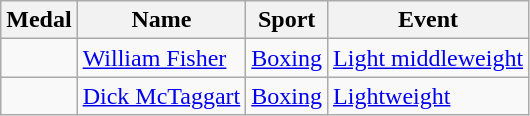<table class="wikitable sortable">
<tr>
<th>Medal</th>
<th>Name</th>
<th>Sport</th>
<th>Event</th>
</tr>
<tr>
<td></td>
<td><a href='#'>William Fisher</a></td>
<td><a href='#'>Boxing</a></td>
<td><a href='#'>Light middleweight</a></td>
</tr>
<tr>
<td></td>
<td><a href='#'>Dick McTaggart</a></td>
<td><a href='#'>Boxing</a></td>
<td><a href='#'>Lightweight</a></td>
</tr>
</table>
